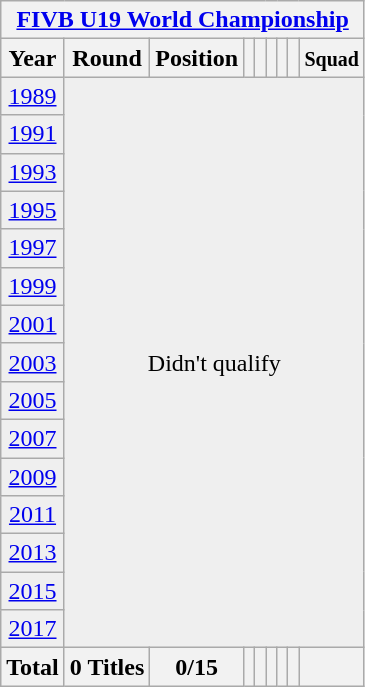<table class="wikitable" style="text-align: center;">
<tr>
<th colspan=9><a href='#'>FIVB U19 World Championship</a></th>
</tr>
<tr>
<th>Year</th>
<th>Round</th>
<th>Position</th>
<th></th>
<th></th>
<th></th>
<th></th>
<th></th>
<th><small>Squad</small></th>
</tr>
<tr bgcolor="efefef">
<td> <a href='#'>1989</a></td>
<td colspan=9 rowspan=15>Didn't qualify</td>
</tr>
<tr bgcolor="efefef">
<td> <a href='#'>1991</a></td>
</tr>
<tr bgcolor="efefef">
<td> <a href='#'>1993</a></td>
</tr>
<tr bgcolor="efefef">
<td> <a href='#'>1995</a></td>
</tr>
<tr bgcolor="efefef">
<td> <a href='#'>1997</a></td>
</tr>
<tr bgcolor="efefef">
<td> <a href='#'>1999</a></td>
</tr>
<tr bgcolor="efefef">
<td> <a href='#'>2001</a></td>
</tr>
<tr bgcolor="efefef">
<td> <a href='#'>2003</a></td>
</tr>
<tr bgcolor="efefef">
<td> <a href='#'>2005</a></td>
</tr>
<tr bgcolor="efefef">
<td> <a href='#'>2007</a></td>
</tr>
<tr bgcolor="efefef">
<td> <a href='#'>2009</a></td>
</tr>
<tr bgcolor="efefef">
<td> <a href='#'>2011</a></td>
</tr>
<tr bgcolor="efefef">
<td> <a href='#'>2013</a></td>
</tr>
<tr bgcolor="efefef">
<td> <a href='#'>2015</a></td>
</tr>
<tr bgcolor="efefef">
<td> <a href='#'>2017</a></td>
</tr>
<tr bgcolor="efefef">
<th>Total</th>
<th>0 Titles</th>
<th>0/15</th>
<th></th>
<th></th>
<th></th>
<th></th>
<th></th>
<th></th>
</tr>
</table>
